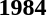<table>
<tr>
<td><strong>1984</strong><br></td>
</tr>
</table>
